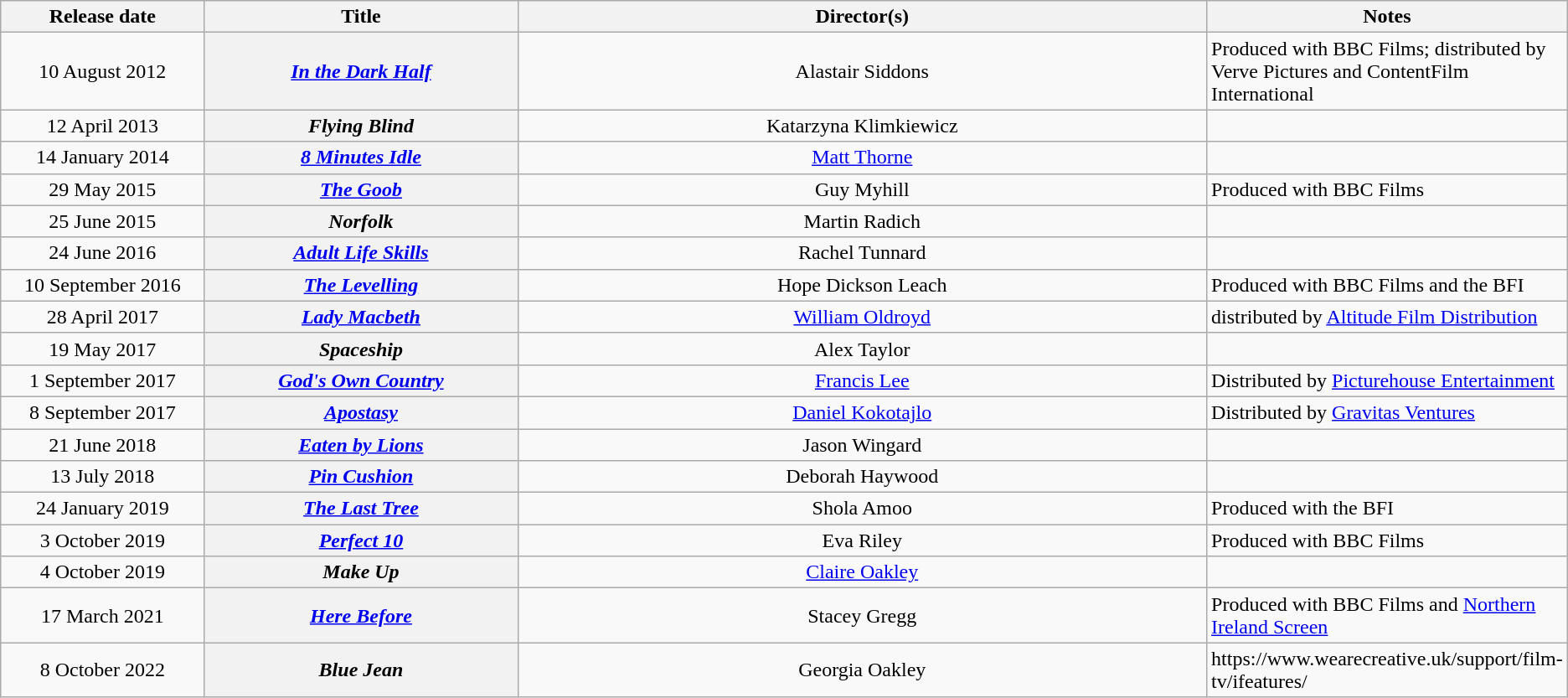<table class="wikitable sortable plainrowheaders" style="text-align: center;">
<tr>
<th scope=col style="width:13%;">Release date</th>
<th scope=col class="unsortable" style="width:20%;">Title</th>
<th scope=col>Director(s)</th>
<th scope=col class="unsortable" style="width:20%;">Notes</th>
</tr>
<tr>
<td>10 August 2012</td>
<th scope="row"><em><a href='#'>In the Dark Half</a></em></th>
<td>Alastair Siddons</td>
<td style="text-align:left;">Produced with BBC Films; distributed by Verve Pictures and ContentFilm International</td>
</tr>
<tr>
<td>12 April 2013</td>
<th scope="row"><em>Flying Blind</em></th>
<td>Katarzyna Klimkiewicz</td>
<td style="text-align:left;"></td>
</tr>
<tr>
<td>14 January 2014</td>
<th scope="row"><em><a href='#'>8 Minutes Idle</a></em></th>
<td><a href='#'>Matt Thorne</a></td>
<td style="text-align:left;"></td>
</tr>
<tr>
<td>29 May 2015</td>
<th scope="row"><em><a href='#'>The Goob</a></em></th>
<td>Guy Myhill</td>
<td style="text-align:left;">Produced with BBC Films</td>
</tr>
<tr>
<td>25 June 2015</td>
<th scope="row"><em>Norfolk</em></th>
<td>Martin Radich</td>
<td style="text-align:left;"></td>
</tr>
<tr>
<td>24 June 2016</td>
<th scope="row"><em><a href='#'>Adult Life Skills</a></em></th>
<td>Rachel Tunnard</td>
<td style="text-align:left;"></td>
</tr>
<tr>
<td>10 September 2016</td>
<th scope="row"><em><a href='#'>The Levelling</a></em></th>
<td>Hope Dickson Leach</td>
<td style="text-align:left;">Produced with BBC Films and the BFI</td>
</tr>
<tr>
<td>28 April 2017</td>
<th scope="row"><em><a href='#'>Lady Macbeth</a></em></th>
<td><a href='#'>William Oldroyd</a></td>
<td style="text-align:left;">distributed by <a href='#'>Altitude Film Distribution</a></td>
</tr>
<tr>
<td>19 May 2017</td>
<th scope="row"><em>Spaceship</em></th>
<td>Alex Taylor</td>
<td style="text-align:left;"></td>
</tr>
<tr>
<td>1 September 2017</td>
<th scope="row"><em><a href='#'>God's Own Country</a></em></th>
<td><a href='#'>Francis Lee</a></td>
<td style="text-align:left;">Distributed by <a href='#'>Picturehouse Entertainment</a></td>
</tr>
<tr>
<td>8 September 2017</td>
<th scope="row"><em><a href='#'>Apostasy</a></em></th>
<td><a href='#'>Daniel Kokotajlo</a></td>
<td style="text-align:left;">Distributed by <a href='#'>Gravitas Ventures</a></td>
</tr>
<tr>
<td>21 June 2018</td>
<th scope="row"><em><a href='#'>Eaten by Lions</a></em></th>
<td>Jason Wingard</td>
<td style="text-align:left;"></td>
</tr>
<tr>
<td>13 July 2018</td>
<th scope="row"><em><a href='#'>Pin Cushion</a></em></th>
<td>Deborah Haywood</td>
<td style="text-align:left;"></td>
</tr>
<tr>
<td>24 January 2019</td>
<th scope="row"><em><a href='#'>The Last Tree</a></em></th>
<td>Shola Amoo</td>
<td style="text-align:left;">Produced with the BFI</td>
</tr>
<tr>
<td>3 October 2019</td>
<th scope="row"><em><a href='#'>Perfect 10</a></em></th>
<td>Eva Riley</td>
<td style="text-align:left;">Produced with BBC Films</td>
</tr>
<tr>
<td>4 October 2019</td>
<th scope="row"><em>Make Up</em></th>
<td><a href='#'>Claire Oakley</a></td>
<td style="text-align:left;"></td>
</tr>
<tr>
<td>17 March 2021</td>
<th scope="row"><em><a href='#'> Here Before</a></em></th>
<td>Stacey Gregg</td>
<td style="text-align:left;">Produced with BBC Films and <a href='#'>Northern Ireland Screen</a></td>
</tr>
<tr>
<td>8 October 2022</td>
<th scope="row"><em>Blue Jean</em></th>
<td>Georgia Oakley</td>
<td style="text-align:left;">https://www.wearecreative.uk/support/film-tv/ifeatures/</td>
</tr>
</table>
